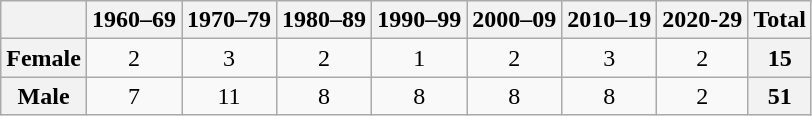<table class="wikitable">
<tr>
<th></th>
<th>1960–69</th>
<th>1970–79</th>
<th>1980–89</th>
<th>1990–99</th>
<th>2000–09</th>
<th>2010–19</th>
<th>2020-29</th>
<th>Total</th>
</tr>
<tr>
<th>Female</th>
<td align=center>2</td>
<td align=center>3</td>
<td align=center>2</td>
<td align=center>1</td>
<td align=center>2</td>
<td align=center>3</td>
<td align=center>2</td>
<th align=center>15</th>
</tr>
<tr>
<th>Male</th>
<td align=center>7</td>
<td align=center>11</td>
<td align=center>8</td>
<td align=center>8</td>
<td align=center>8</td>
<td align=center>8</td>
<td align=center>2</td>
<th align=center>51</th>
</tr>
</table>
